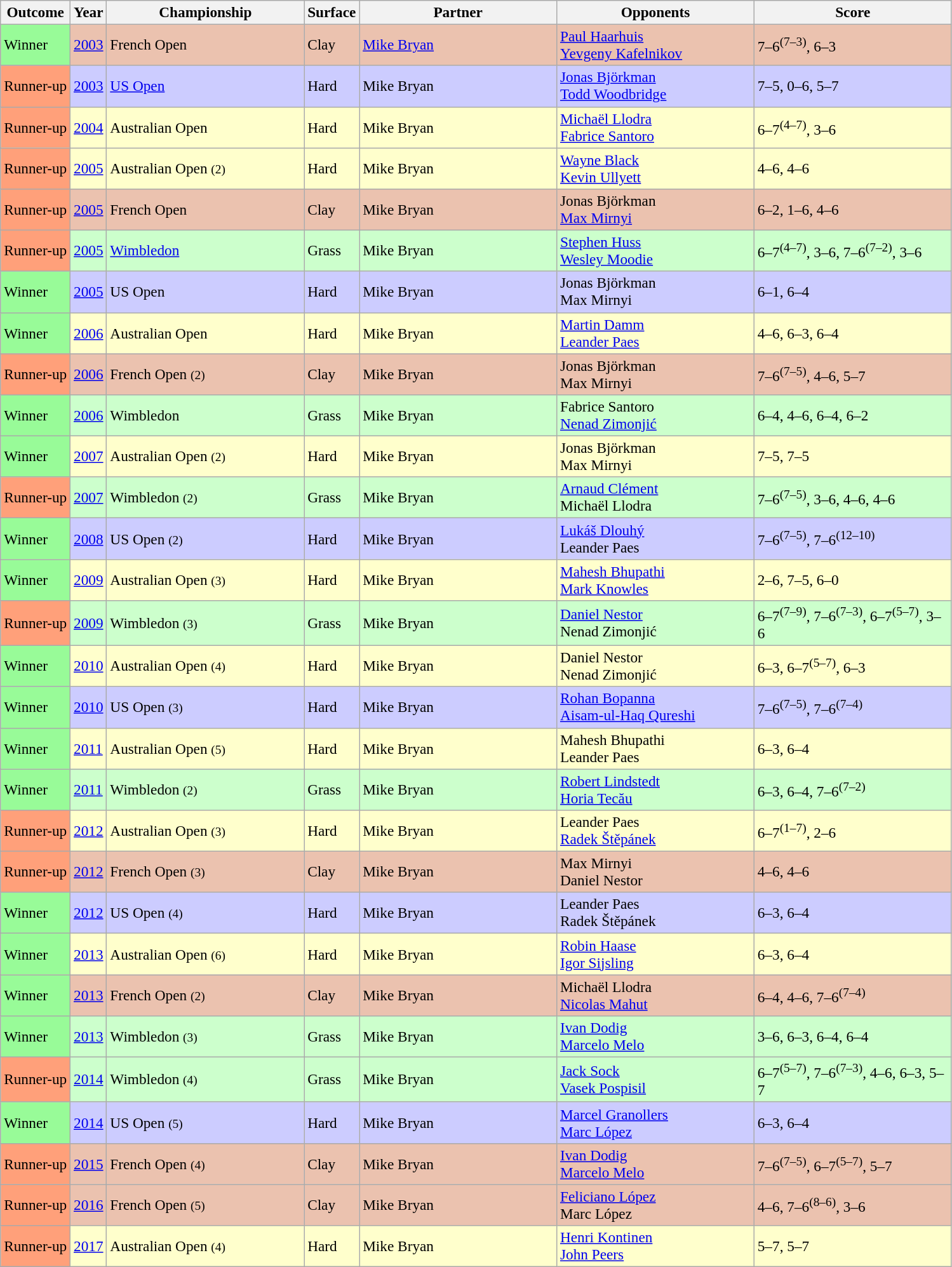<table class="sortable wikitable" style=font-size:97%>
<tr>
<th>Outcome</th>
<th>Year</th>
<th width=200>Championship</th>
<th>Surface</th>
<th width=200>Partner</th>
<th width=200>Opponents</th>
<th width=200>Score</th>
</tr>
<tr bgcolor=EBC2AF>
<td bgcolor=98FB98>Winner</td>
<td><a href='#'>2003</a></td>
<td>French Open</td>
<td>Clay</td>
<td> <a href='#'>Mike Bryan</a></td>
<td> <a href='#'>Paul Haarhuis</a><br> <a href='#'>Yevgeny Kafelnikov</a></td>
<td>7–6<sup>(7–3)</sup>, 6–3</td>
</tr>
<tr bgcolor=CCCCFF>
<td bgcolor=FFA07A>Runner-up</td>
<td><a href='#'>2003</a></td>
<td><a href='#'>US Open</a></td>
<td>Hard</td>
<td> Mike Bryan</td>
<td> <a href='#'>Jonas Björkman</a><br> <a href='#'>Todd Woodbridge</a></td>
<td>7–5, 0–6, 5–7</td>
</tr>
<tr bgcolor=FFFFCC>
<td bgcolor=FFA07A>Runner-up</td>
<td><a href='#'>2004</a></td>
<td>Australian Open</td>
<td>Hard</td>
<td> Mike Bryan</td>
<td> <a href='#'>Michaël Llodra</a><br> <a href='#'>Fabrice Santoro</a></td>
<td>6–7<sup>(4–7)</sup>, 3–6</td>
</tr>
<tr bgcolor=FFFFCC>
<td bgcolor=FFA07A>Runner-up</td>
<td><a href='#'>2005</a></td>
<td>Australian Open <small>(2)</small></td>
<td>Hard</td>
<td> Mike Bryan</td>
<td> <a href='#'>Wayne Black</a><br> <a href='#'>Kevin Ullyett</a></td>
<td>4–6, 4–6</td>
</tr>
<tr bgcolor=EBC2AF>
<td bgcolor=FFA07A>Runner-up</td>
<td><a href='#'>2005</a></td>
<td>French Open</td>
<td>Clay</td>
<td> Mike Bryan</td>
<td> Jonas Björkman<br> <a href='#'>Max Mirnyi</a></td>
<td>6–2, 1–6, 4–6</td>
</tr>
<tr bgcolor=CCFFCC>
<td bgcolor=FFA07A>Runner-up</td>
<td><a href='#'>2005</a></td>
<td><a href='#'>Wimbledon</a></td>
<td>Grass</td>
<td> Mike Bryan</td>
<td> <a href='#'>Stephen Huss</a><br> <a href='#'>Wesley Moodie</a></td>
<td>6–7<sup>(4–7)</sup>, 3–6, 7–6<sup>(7–2)</sup>, 3–6</td>
</tr>
<tr bgcolor=CCCCFF>
<td bgcolor=98FB98>Winner</td>
<td><a href='#'>2005</a></td>
<td>US Open</td>
<td>Hard</td>
<td> Mike Bryan</td>
<td> Jonas Björkman<br> Max Mirnyi</td>
<td>6–1, 6–4</td>
</tr>
<tr bgcolor=FFFFCC>
<td bgcolor=98FB98>Winner</td>
<td><a href='#'>2006</a></td>
<td>Australian Open</td>
<td>Hard</td>
<td> Mike Bryan</td>
<td> <a href='#'>Martin Damm</a><br> <a href='#'>Leander Paes</a></td>
<td>4–6, 6–3, 6–4</td>
</tr>
<tr bgcolor=EBC2AF>
<td bgcolor=FFA07A>Runner-up</td>
<td><a href='#'>2006</a></td>
<td>French Open <small>(2)</small></td>
<td>Clay</td>
<td> Mike Bryan</td>
<td> Jonas Björkman<br> Max Mirnyi</td>
<td>7–6<sup>(7–5)</sup>, 4–6, 5–7</td>
</tr>
<tr bgcolor=CCFFCC>
<td bgcolor=98FB98>Winner</td>
<td><a href='#'>2006</a></td>
<td>Wimbledon</td>
<td>Grass</td>
<td> Mike Bryan</td>
<td> Fabrice Santoro<br> <a href='#'>Nenad Zimonjić</a></td>
<td>6–4, 4–6, 6–4, 6–2</td>
</tr>
<tr bgcolor=FFFFCC>
<td bgcolor=98FB98>Winner</td>
<td><a href='#'>2007</a></td>
<td>Australian Open <small>(2)</small></td>
<td>Hard</td>
<td> Mike Bryan</td>
<td> Jonas Björkman<br> Max Mirnyi</td>
<td>7–5, 7–5</td>
</tr>
<tr bgcolor=CCFFCC>
<td bgcolor=FFA07A>Runner-up</td>
<td><a href='#'>2007</a></td>
<td>Wimbledon <small>(2)</small></td>
<td>Grass</td>
<td> Mike Bryan</td>
<td> <a href='#'>Arnaud Clément</a><br> Michaël Llodra</td>
<td>7–6<sup>(7–5)</sup>, 3–6, 4–6, 4–6</td>
</tr>
<tr bgcolor=CCCCFF>
<td bgcolor=98FB98>Winner</td>
<td><a href='#'>2008</a></td>
<td>US Open <small>(2)</small></td>
<td>Hard</td>
<td> Mike Bryan</td>
<td> <a href='#'>Lukáš Dlouhý</a><br> Leander Paes</td>
<td>7–6<sup>(7–5)</sup>, 7–6<sup>(12–10)</sup></td>
</tr>
<tr bgcolor=FFFFCC>
<td bgcolor=98FB98>Winner</td>
<td><a href='#'>2009</a></td>
<td>Australian Open <small>(3)</small></td>
<td>Hard</td>
<td> Mike Bryan</td>
<td> <a href='#'>Mahesh Bhupathi</a><br> <a href='#'>Mark Knowles</a></td>
<td>2–6, 7–5, 6–0</td>
</tr>
<tr bgcolor=CCFFCC>
<td bgcolor=FFA07A>Runner-up</td>
<td><a href='#'>2009</a></td>
<td>Wimbledon <small>(3)</small></td>
<td>Grass</td>
<td> Mike Bryan</td>
<td> <a href='#'>Daniel Nestor</a><br> Nenad Zimonjić</td>
<td>6–7<sup>(7–9)</sup>, 7–6<sup>(7–3)</sup>, 6–7<sup>(5–7)</sup>, 3–6</td>
</tr>
<tr bgcolor=FFFFCC>
<td bgcolor=98FB98>Winner</td>
<td><a href='#'>2010</a></td>
<td>Australian Open <small>(4)</small></td>
<td>Hard</td>
<td> Mike Bryan</td>
<td> Daniel Nestor<br> Nenad Zimonjić</td>
<td>6–3, 6–7<sup>(5–7)</sup>, 6–3</td>
</tr>
<tr bgcolor=CCCCFF>
<td bgcolor=98FB98>Winner</td>
<td><a href='#'>2010</a></td>
<td>US Open <small>(3)</small></td>
<td>Hard</td>
<td> Mike Bryan</td>
<td> <a href='#'>Rohan Bopanna</a><br> <a href='#'>Aisam-ul-Haq Qureshi</a></td>
<td>7–6<sup>(7–5)</sup>, 7–6<sup>(7–4)</sup></td>
</tr>
<tr bgcolor=FFFFCC>
<td bgcolor=98FB98>Winner</td>
<td><a href='#'>2011</a></td>
<td>Australian Open <small>(5)</small></td>
<td>Hard</td>
<td> Mike Bryan</td>
<td> Mahesh Bhupathi<br> Leander Paes</td>
<td>6–3, 6–4</td>
</tr>
<tr bgcolor=CCFFCC>
<td bgcolor=98FB98>Winner</td>
<td><a href='#'>2011</a></td>
<td>Wimbledon <small>(2)</small></td>
<td>Grass</td>
<td> Mike Bryan</td>
<td> <a href='#'>Robert Lindstedt</a><br> <a href='#'>Horia Tecău</a></td>
<td>6–3, 6–4, 7–6<sup>(7–2)</sup></td>
</tr>
<tr bgcolor=FFFFCC>
<td bgcolor=FFA07A>Runner-up</td>
<td><a href='#'>2012</a></td>
<td>Australian Open <small>(3)</small></td>
<td>Hard</td>
<td> Mike Bryan</td>
<td> Leander Paes<br> <a href='#'>Radek Štěpánek</a></td>
<td>6–7<sup>(1–7)</sup>, 2–6</td>
</tr>
<tr bgcolor=EBC2AF>
<td bgcolor=FFA07A>Runner-up</td>
<td><a href='#'>2012</a></td>
<td>French Open <small>(3)</small></td>
<td>Clay</td>
<td> Mike Bryan</td>
<td> Max Mirnyi<br> Daniel Nestor</td>
<td>4–6, 4–6</td>
</tr>
<tr bgcolor=CCCCFF>
<td bgcolor=98FB98>Winner</td>
<td><a href='#'>2012</a></td>
<td>US Open <small>(4)</small></td>
<td>Hard</td>
<td> Mike Bryan</td>
<td> Leander Paes<br> Radek Štěpánek</td>
<td>6–3, 6–4</td>
</tr>
<tr bgcolor=FFFFCC>
<td bgcolor=98FB98>Winner</td>
<td><a href='#'>2013</a></td>
<td>Australian Open <small>(6)</small></td>
<td>Hard</td>
<td> Mike Bryan</td>
<td> <a href='#'>Robin Haase</a><br> <a href='#'>Igor Sijsling</a></td>
<td>6–3, 6–4</td>
</tr>
<tr bgcolor=EBC2AF>
<td bgcolor=98FB98>Winner</td>
<td><a href='#'>2013</a></td>
<td>French Open <small>(2)</small></td>
<td>Clay</td>
<td> Mike Bryan</td>
<td> Michaël Llodra<br> <a href='#'>Nicolas Mahut</a></td>
<td>6–4, 4–6, 7–6<sup>(7–4)</sup></td>
</tr>
<tr bgcolor=CCFFCC>
<td bgcolor=98FB98>Winner</td>
<td><a href='#'>2013</a></td>
<td>Wimbledon <small>(3)</small></td>
<td>Grass</td>
<td> Mike Bryan</td>
<td> <a href='#'>Ivan Dodig</a><br> <a href='#'>Marcelo Melo</a></td>
<td>3–6, 6–3, 6–4, 6–4</td>
</tr>
<tr bgcolor=CCFFCC>
<td bgcolor=FFA07A>Runner-up</td>
<td><a href='#'>2014</a></td>
<td>Wimbledon <small>(4)</small></td>
<td>Grass</td>
<td> Mike Bryan</td>
<td> <a href='#'>Jack Sock</a><br> <a href='#'>Vasek Pospisil</a></td>
<td>6–7<sup>(5–7)</sup>, 7–6<sup>(7–3)</sup>, 4–6, 6–3, 5–7</td>
</tr>
<tr bgcolor=CCCCFF>
<td bgcolor=98FB98>Winner</td>
<td><a href='#'>2014</a></td>
<td>US Open <small>(5)</small></td>
<td>Hard</td>
<td> Mike Bryan</td>
<td> <a href='#'>Marcel Granollers</a><br> <a href='#'>Marc López</a></td>
<td>6–3, 6–4</td>
</tr>
<tr bgcolor=EBC2AF>
<td bgcolor=FFA07A>Runner-up</td>
<td><a href='#'>2015</a></td>
<td>French Open <small>(4)</small></td>
<td>Clay</td>
<td> Mike Bryan</td>
<td> <a href='#'>Ivan Dodig</a><br> <a href='#'>Marcelo Melo</a></td>
<td>7–6<sup>(7–5)</sup>, 6–7<sup>(5–7)</sup>, 5–7</td>
</tr>
<tr bgcolor=EBC2AF>
<td bgcolor=FFA07A>Runner-up</td>
<td><a href='#'>2016</a></td>
<td>French Open <small>(5)</small></td>
<td>Clay</td>
<td> Mike Bryan</td>
<td> <a href='#'>Feliciano López</a><br> Marc López</td>
<td>4–6, 7–6<sup>(8–6)</sup>, 3–6</td>
</tr>
<tr bgcolor=FFFFCC>
<td bgcolor=FFA07A>Runner-up</td>
<td><a href='#'>2017</a></td>
<td>Australian Open <small>(4)</small></td>
<td>Hard</td>
<td> Mike Bryan</td>
<td> <a href='#'>Henri Kontinen</a><br> <a href='#'>John Peers</a></td>
<td>5–7, 5–7</td>
</tr>
</table>
